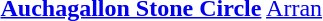<table border="0">
<tr>
<td></td>
<td><strong><a href='#'>Auchagallon Stone Circle</a></strong> <a href='#'>Arran</a> </td>
</tr>
</table>
